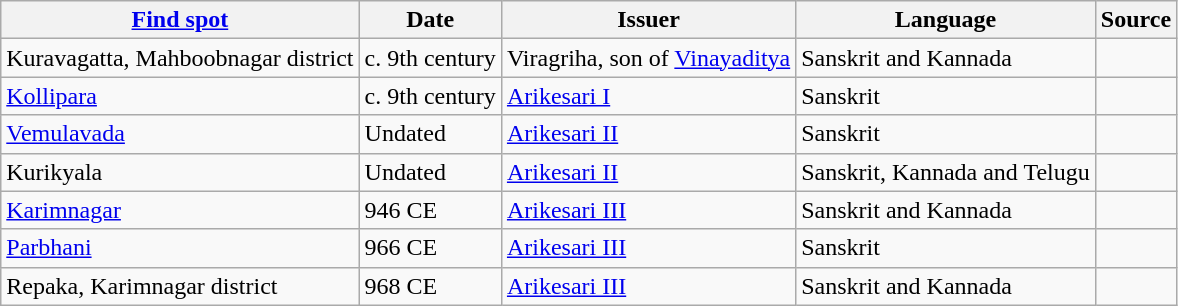<table class="wikitable">
<tr>
<th><a href='#'>Find spot</a></th>
<th>Date</th>
<th>Issuer</th>
<th>Language</th>
<th>Source</th>
</tr>
<tr>
<td>Kuravagatta, Mahboobnagar district</td>
<td>c. 9th century</td>
<td>Viragriha, son of <a href='#'>Vinayaditya</a></td>
<td>Sanskrit and Kannada</td>
<td></td>
</tr>
<tr>
<td><a href='#'>Kollipara</a></td>
<td>c. 9th century</td>
<td><a href='#'>Arikesari I</a></td>
<td>Sanskrit</td>
<td></td>
</tr>
<tr>
<td><a href='#'>Vemulavada</a></td>
<td>Undated</td>
<td><a href='#'>Arikesari II</a></td>
<td>Sanskrit</td>
<td></td>
</tr>
<tr>
<td>Kurikyala</td>
<td>Undated</td>
<td><a href='#'>Arikesari II</a></td>
<td>Sanskrit, Kannada and Telugu</td>
<td></td>
</tr>
<tr>
<td><a href='#'>Karimnagar</a></td>
<td>946 CE</td>
<td><a href='#'>Arikesari III</a></td>
<td>Sanskrit and Kannada</td>
<td></td>
</tr>
<tr>
<td><a href='#'>Parbhani</a></td>
<td>966 CE</td>
<td><a href='#'>Arikesari III</a></td>
<td>Sanskrit</td>
<td></td>
</tr>
<tr>
<td>Repaka, Karimnagar district</td>
<td>968 CE</td>
<td><a href='#'>Arikesari III</a></td>
<td>Sanskrit and Kannada</td>
<td></td>
</tr>
</table>
